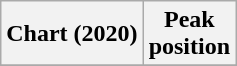<table class="wikitable plainrowheaders">
<tr>
<th>Chart (2020)</th>
<th>Peak<br>position</th>
</tr>
<tr>
</tr>
</table>
